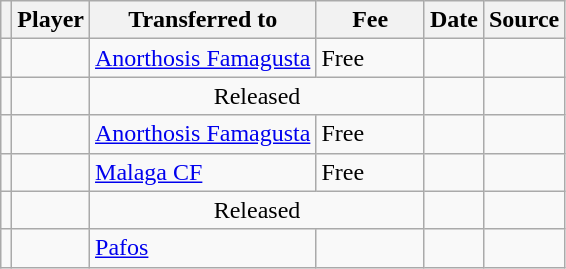<table class="wikitable plainrowheaders sortable">
<tr>
<th></th>
<th scope="col">Player</th>
<th>Transferred to</th>
<th style="width: 65px;">Fee</th>
<th scope="col">Date</th>
<th scope="col">Source</th>
</tr>
<tr>
<td align="center"></td>
<td></td>
<td> <a href='#'>Anorthosis Famagusta</a></td>
<td>Free</td>
<td></td>
<td></td>
</tr>
<tr>
<td align="center"></td>
<td></td>
<td colspan="2" style="text-align: center;">Released</td>
<td></td>
<td></td>
</tr>
<tr>
<td align="center"></td>
<td></td>
<td> <a href='#'>Anorthosis Famagusta</a></td>
<td>Free</td>
<td></td>
<td></td>
</tr>
<tr>
<td align="center"></td>
<td></td>
<td><a href='#'>Malaga CF</a></td>
<td>Free</td>
<td></td>
<td></td>
</tr>
<tr>
<td align="center"></td>
<td></td>
<td colspan="2" style="text-align: center;">Released</td>
<td></td>
<td></td>
</tr>
<tr>
<td align="center"></td>
<td></td>
<td> <a href='#'>Pafos</a></td>
<td></td>
<td></td>
<td></td>
</tr>
</table>
